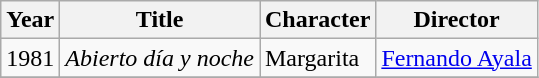<table class="wikitable">
<tr>
<th>Year</th>
<th>Title</th>
<th>Character</th>
<th>Director</th>
</tr>
<tr>
<td>1981</td>
<td><em>Abierto día y noche</em></td>
<td>Margarita</td>
<td><a href='#'>Fernando Ayala</a></td>
</tr>
<tr>
</tr>
</table>
